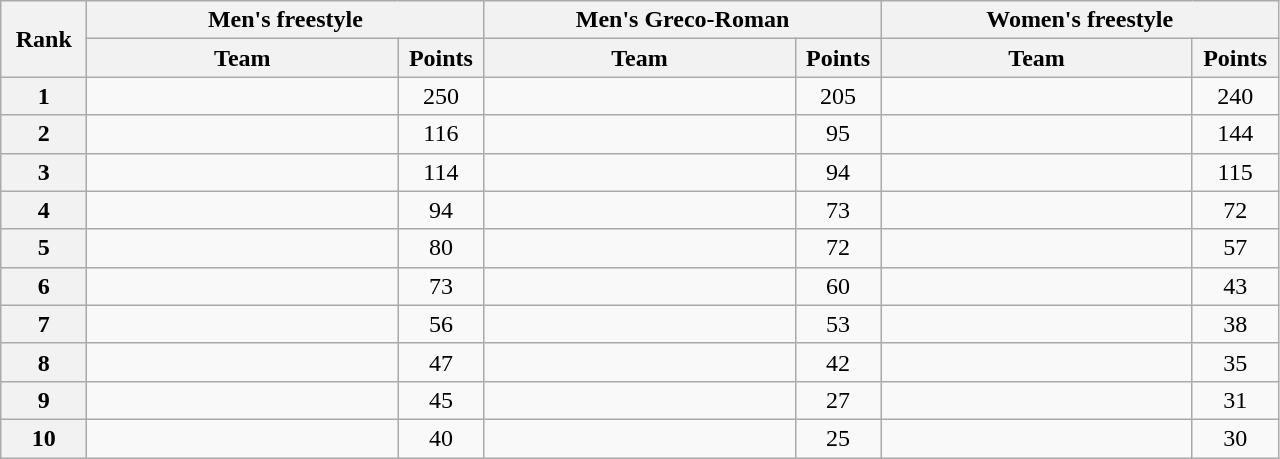<table class="wikitable" style="text-align:center;">
<tr>
<th width=50 rowspan="2">Rank</th>
<th colspan="2">Men's freestyle</th>
<th colspan="2">Men's Greco-Roman</th>
<th colspan="2">Women's freestyle</th>
</tr>
<tr>
<th width=200>Team</th>
<th width=50>Points</th>
<th width=200>Team</th>
<th width=50>Points</th>
<th width=200>Team</th>
<th width=50>Points</th>
</tr>
<tr>
<th>1</th>
<td align=left></td>
<td>250</td>
<td align=left></td>
<td>205</td>
<td align=left></td>
<td>240</td>
</tr>
<tr>
<th>2</th>
<td align=left></td>
<td>116</td>
<td align=left></td>
<td>95</td>
<td align=left></td>
<td>144</td>
</tr>
<tr>
<th>3</th>
<td align=left></td>
<td>114</td>
<td align=left></td>
<td>94</td>
<td align=left></td>
<td>115</td>
</tr>
<tr>
<th>4</th>
<td align=left></td>
<td>94</td>
<td align=left></td>
<td>73</td>
<td align=left></td>
<td>72</td>
</tr>
<tr>
<th>5</th>
<td align=left></td>
<td>80</td>
<td align=left></td>
<td>72</td>
<td align=left></td>
<td>57</td>
</tr>
<tr>
<th>6</th>
<td align=left></td>
<td>73</td>
<td align=left></td>
<td>60</td>
<td align=left></td>
<td>43</td>
</tr>
<tr>
<th>7</th>
<td align=left></td>
<td>56</td>
<td align=left></td>
<td>53</td>
<td align=left></td>
<td>38</td>
</tr>
<tr>
<th>8</th>
<td align=left></td>
<td>47</td>
<td align=left></td>
<td>42</td>
<td align=left></td>
<td>35</td>
</tr>
<tr>
<th>9</th>
<td align=left></td>
<td>45</td>
<td align=left></td>
<td>27</td>
<td align=left></td>
<td>31</td>
</tr>
<tr>
<th>10</th>
<td align=left></td>
<td>40</td>
<td align=left></td>
<td>25</td>
<td align=left></td>
<td>30</td>
</tr>
</table>
